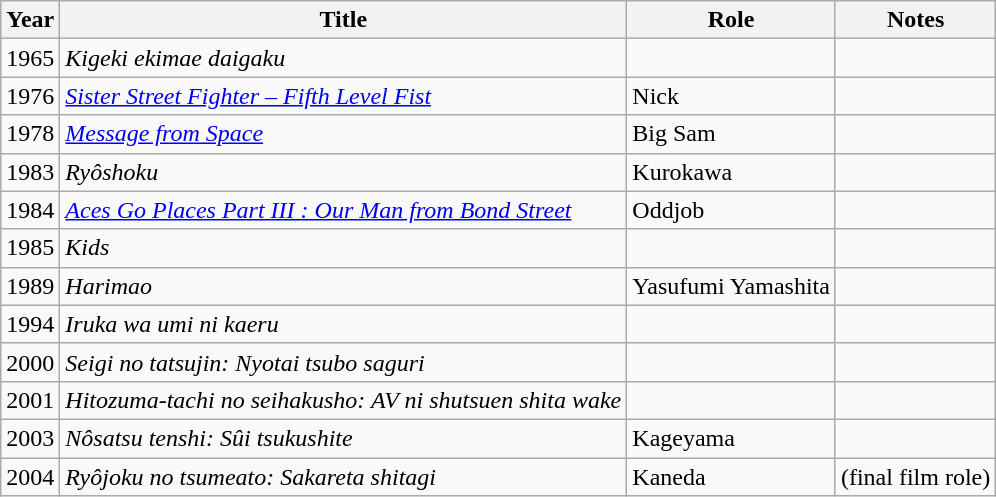<table class="wikitable">
<tr>
<th>Year</th>
<th>Title</th>
<th>Role</th>
<th>Notes</th>
</tr>
<tr>
<td>1965</td>
<td><em>Kigeki ekimae daigaku</em></td>
<td></td>
<td></td>
</tr>
<tr>
<td>1976</td>
<td><em><a href='#'>Sister Street Fighter – Fifth Level Fist</a></em></td>
<td>Nick</td>
<td></td>
</tr>
<tr>
<td>1978</td>
<td><em><a href='#'>Message from Space</a></em></td>
<td>Big Sam</td>
<td></td>
</tr>
<tr>
<td>1983</td>
<td><em>Ryôshoku</em></td>
<td>Kurokawa</td>
<td></td>
</tr>
<tr>
<td>1984</td>
<td><em><a href='#'>Aces Go Places Part III : Our Man from Bond Street</a></em></td>
<td>Oddjob</td>
<td></td>
</tr>
<tr>
<td>1985</td>
<td><em>Kids</em></td>
<td></td>
<td></td>
</tr>
<tr>
<td>1989</td>
<td><em>Harimao</em></td>
<td>Yasufumi Yamashita</td>
<td></td>
</tr>
<tr>
<td>1994</td>
<td><em>Iruka wa umi ni kaeru</em></td>
<td></td>
<td></td>
</tr>
<tr>
<td>2000</td>
<td><em>Seigi no tatsujin: Nyotai tsubo saguri</em></td>
<td></td>
<td></td>
</tr>
<tr>
<td>2001</td>
<td><em>Hitozuma-tachi no seihakusho: AV ni shutsuen shita wake</em></td>
<td></td>
<td></td>
</tr>
<tr>
<td>2003</td>
<td><em>Nôsatsu tenshi: Sûi tsukushite</em></td>
<td>Kageyama</td>
<td></td>
</tr>
<tr>
<td>2004</td>
<td><em>Ryôjoku no tsumeato: Sakareta shitagi</em></td>
<td>Kaneda</td>
<td>(final film role)</td>
</tr>
</table>
